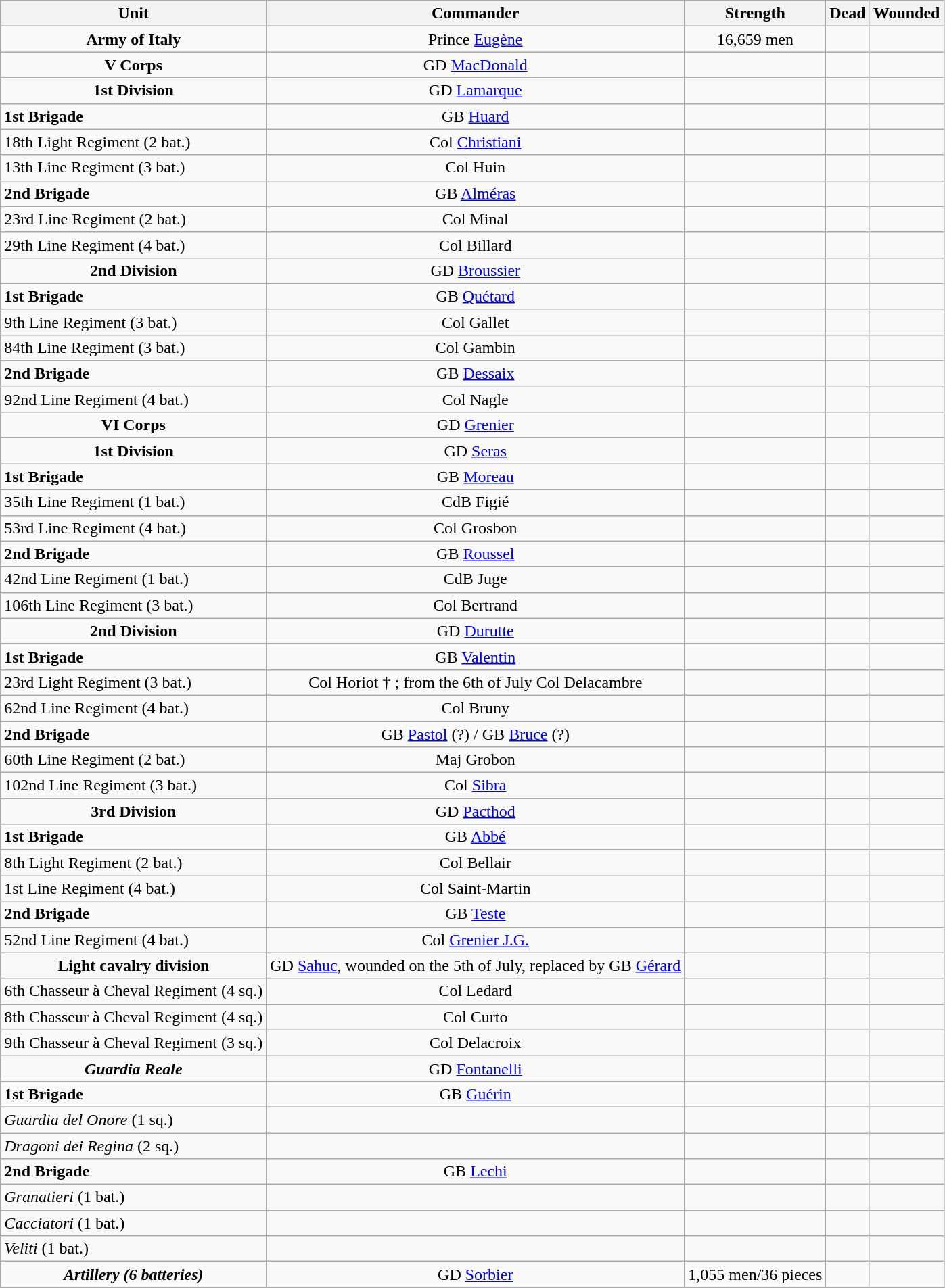<table class="wikitable">
<tr>
<th>Unit</th>
<th>Commander</th>
<th>Strength</th>
<th>Dead</th>
<th>Wounded</th>
</tr>
<tr>
<th style="background:#f9f9f9;">Army of Italy</th>
<td style="text-align:center;">Prince <a href='#'>Eugène</a></td>
<td style="text-align:center;">16,659 men</td>
<td style="text-align:center;"></td>
<td style="text-align:center;"></td>
</tr>
<tr>
<th style="background:#f9f9f9;">V Corps</th>
<td style="text-align:center;">GD <a href='#'>MacDonald</a></td>
<td style="text-align:center;"></td>
<td style="text-align:center;"></td>
<td style="text-align:center;"></td>
</tr>
<tr>
<th style="background:#f9f9f9;">1st Division</th>
<td style="text-align:center;">GD <a href='#'>Lamarque</a></td>
<td style="text-align:center;"></td>
<td style="text-align:center;"></td>
<td style="text-align:center;"></td>
</tr>
<tr>
<td><strong>1st Brigade</strong></td>
<td style="text-align:center;">GB <a href='#'>Huard</a></td>
<td style="text-align:center;"></td>
<td style="text-align:center;"></td>
<td style="text-align:center;"></td>
</tr>
<tr>
<td>18th Light Regiment (2 bat.)</td>
<td style="text-align:center;">Col <a href='#'>Christiani</a></td>
<td style="text-align:center;"></td>
<td style="text-align:center;"></td>
<td style="text-align:center;"></td>
</tr>
<tr>
<td>13th Line Regiment (3 bat.)</td>
<td style="text-align:center;">Col Huin</td>
<td style="text-align:center;"></td>
<td style="text-align:center;"></td>
<td style="text-align:center;"></td>
</tr>
<tr>
<td><strong>2nd Brigade</strong></td>
<td style="text-align:center;">GB <a href='#'>Alméras</a></td>
<td style="text-align:center;"></td>
<td style="text-align:center;"></td>
<td style="text-align:center;"></td>
</tr>
<tr>
<td>23rd Line Regiment (2 bat.)</td>
<td style="text-align:center;">Col Minal</td>
<td style="text-align:center;"></td>
<td style="text-align:center;"></td>
<td style="text-align:center;"></td>
</tr>
<tr>
<td>29th Line Regiment (4 bat.)</td>
<td style="text-align:center;">Col Billard</td>
<td style="text-align:center;"></td>
<td style="text-align:center;"></td>
<td style="text-align:center;"></td>
</tr>
<tr>
<th style="background:#f9f9f9;">2nd Division</th>
<td style="text-align:center;">GD <a href='#'>Broussier</a></td>
<td style="text-align:center;"></td>
<td style="text-align:center;"></td>
<td style="text-align:center;"></td>
</tr>
<tr>
<td><strong>1st Brigade</strong></td>
<td style="text-align:center;">GB <a href='#'>Quétard</a></td>
<td style="text-align:center;"></td>
<td style="text-align:center;"></td>
<td style="text-align:center;"></td>
</tr>
<tr>
<td>9th Line Regiment (3 bat.)</td>
<td style="text-align:center;">Col Gallet</td>
<td style="text-align:center;"></td>
<td style="text-align:center;"></td>
<td style="text-align:center;"></td>
</tr>
<tr>
<td>84th Line Regiment (3 bat.)</td>
<td style="text-align:center;">Col Gambin</td>
<td style="text-align:center;"></td>
<td style="text-align:center;"></td>
<td style="text-align:center;"></td>
</tr>
<tr>
<td><strong>2nd Brigade</strong></td>
<td style="text-align:center;">GB <a href='#'>Dessaix</a></td>
<td style="text-align:center;"></td>
<td style="text-align:center;"></td>
<td style="text-align:center;"></td>
</tr>
<tr>
<td>92nd Line Regiment (4 bat.)</td>
<td style="text-align:center;">Col Nagle</td>
<td style="text-align:center;"></td>
<td style="text-align:center;"></td>
<td style="text-align:center;"></td>
</tr>
<tr>
<th style="background:#f9f9f9;">VI Corps</th>
<td style="text-align:center;">GD <a href='#'>Grenier</a></td>
<td style="text-align:center;"></td>
<td style="text-align:center;"></td>
<td style="text-align:center;"></td>
</tr>
<tr>
<th style="background:#f9f9f9;">1st Division</th>
<td style="text-align:center;">GD <a href='#'>Seras</a></td>
<td style="text-align:center;"></td>
<td style="text-align:center;"></td>
<td style="text-align:center;"></td>
</tr>
<tr>
<td><strong>1st Brigade</strong></td>
<td style="text-align:center;">GB <a href='#'>Moreau</a></td>
<td style="text-align:center;"></td>
<td style="text-align:center;"></td>
<td style="text-align:center;"></td>
</tr>
<tr>
<td>35th Line Regiment (1 bat.)</td>
<td style="text-align:center;">CdB Figié</td>
<td style="text-align:center;"></td>
<td style="text-align:center;"></td>
<td style="text-align:center;"></td>
</tr>
<tr>
<td>53rd Line Regiment (4 bat.)</td>
<td style="text-align:center;">Col Grosbon</td>
<td style="text-align:center;"></td>
<td style="text-align:center;"></td>
<td style="text-align:center;"></td>
</tr>
<tr>
<td><strong>2nd Brigade</strong></td>
<td style="text-align:center;">GB <a href='#'>Roussel</a></td>
<td style="text-align:center;"></td>
<td style="text-align:center;"></td>
<td style="text-align:center;"></td>
</tr>
<tr>
<td>42nd Line Regiment (1 bat.)</td>
<td style="text-align:center;">CdB Juge</td>
<td style="text-align:center;"></td>
<td style="text-align:center;"></td>
<td style="text-align:center;"></td>
</tr>
<tr>
<td>106th Line Regiment (3 bat.)</td>
<td style="text-align:center;">Col Bertrand</td>
<td style="text-align:center;"></td>
<td style="text-align:center;"></td>
<td style="text-align:center;"></td>
</tr>
<tr>
<th style="background:#f9f9f9;">2nd Division</th>
<td style="text-align:center;">GD <a href='#'>Durutte</a></td>
<td style="text-align:center;"></td>
<td style="text-align:center;"></td>
<td style="text-align:center;"></td>
</tr>
<tr>
<td><strong>1st Brigade</strong></td>
<td style="text-align:center;">GB <a href='#'>Valentin</a></td>
<td style="text-align:center;"></td>
<td style="text-align:center;"></td>
<td style="text-align:center;"></td>
</tr>
<tr>
<td>23rd Light Regiment (3 bat.)</td>
<td style="text-align:center;">Col Horiot † ; from the 6th of July Col Delacambre</td>
<td style="text-align:center;"></td>
<td style="text-align:center;"></td>
<td style="text-align:center;"></td>
</tr>
<tr>
<td>62nd Line Regiment (4 bat.)</td>
<td style="text-align:center;">Col Bruny</td>
<td style="text-align:center;"></td>
<td style="text-align:center;"></td>
<td style="text-align:center;"></td>
</tr>
<tr>
<td><strong>2nd Brigade</strong></td>
<td style="text-align:center;">GB <a href='#'>Pastol</a> (?) / GB <a href='#'>Bruce</a> (?)</td>
<td style="text-align:center;"></td>
<td style="text-align:center;"></td>
<td style="text-align:center;"></td>
</tr>
<tr>
<td>60th Line Regiment (2 bat.)</td>
<td style="text-align:center;">Maj Grobon</td>
<td style="text-align:center;"></td>
<td style="text-align:center;"></td>
<td style="text-align:center;"></td>
</tr>
<tr>
<td>102nd Line Regiment (3 bat.)</td>
<td style="text-align:center;">Col <a href='#'>Sibra</a></td>
<td style="text-align:center;"></td>
<td style="text-align:center;"></td>
<td style="text-align:center;"></td>
</tr>
<tr>
<th style="background:#f9f9f9;">3rd Division</th>
<td style="text-align:center;">GD <a href='#'>Pacthod</a></td>
<td style="text-align:center;"></td>
<td style="text-align:center;"></td>
<td style="text-align:center;"></td>
</tr>
<tr>
<td><strong>1st Brigade</strong></td>
<td style="text-align:center;">GB <a href='#'>Abbé</a></td>
<td style="text-align:center;"></td>
<td style="text-align:center;"></td>
<td style="text-align:center;"></td>
</tr>
<tr>
<td>8th Light Regiment (2 bat.)</td>
<td style="text-align:center;">Col Bellair</td>
<td style="text-align:center;"></td>
<td style="text-align:center;"></td>
<td style="text-align:center;"></td>
</tr>
<tr>
<td>1st Line Regiment (4 bat.)</td>
<td style="text-align:center;">Col Saint-Martin</td>
<td style="text-align:center;"></td>
<td style="text-align:center;"></td>
<td style="text-align:center;"></td>
</tr>
<tr>
<td><strong>2nd Brigade</strong></td>
<td style="text-align:center;">GB <a href='#'>Teste</a></td>
<td style="text-align:center;"></td>
<td style="text-align:center;"></td>
<td style="text-align:center;"></td>
</tr>
<tr>
<td>52nd Line Regiment (4 bat.)</td>
<td style="text-align:center;">Col <a href='#'>Grenier J.G.</a></td>
<td style="text-align:center;"></td>
<td style="text-align:center;"></td>
<td style="text-align:center;"></td>
</tr>
<tr>
<th style="background:#f9f9f9;">Light cavalry division</th>
<td style="text-align:center;">GD <a href='#'>Sahuc</a>, wounded on the 5th of July, replaced by GB <a href='#'>Gérard</a></td>
<td style="text-align:center;"></td>
<td style="text-align:center;"></td>
<td style="text-align:center;"></td>
</tr>
<tr>
<td>6th Chasseur à Cheval Regiment (4 sq.)</td>
<td style="text-align:center;">Col Ledard</td>
<td style="text-align:center;"></td>
<td style="text-align:center;"></td>
<td style="text-align:center;"></td>
</tr>
<tr>
<td>8th Chasseur à Cheval Regiment (4 sq.)</td>
<td style="text-align:center;">Col Curto</td>
<td style="text-align:center;"></td>
<td style="text-align:center;"></td>
<td style="text-align:center;"></td>
</tr>
<tr>
<td>9th Chasseur à Cheval Regiment (3 sq.)</td>
<td style="text-align:center;">Col Delacroix</td>
<td style="text-align:center;"></td>
<td style="text-align:center;"></td>
<td style="text-align:center;"></td>
</tr>
<tr>
<th style="background:#f9f9f9;"><em>Guardia Reale</em></th>
<td style="text-align:center;">GD <a href='#'>Fontanelli</a></td>
<td style="text-align:center;"></td>
<td style="text-align:center;"></td>
<td style="text-align:center;"></td>
</tr>
<tr>
<td><strong>1st Brigade</strong></td>
<td style="text-align:center;">GB <a href='#'>Guérin</a></td>
<td style="text-align:center;"></td>
<td style="text-align:center;"></td>
<td style="text-align:center;"></td>
</tr>
<tr>
<td><em>Guardia del Onore</em> (1 sq.)</td>
<td style="text-align:center;"></td>
<td style="text-align:center;"></td>
<td style="text-align:center;"></td>
<td style="text-align:center;"></td>
</tr>
<tr>
<td><em>Dragoni dei Regina</em> (2 sq.)</td>
<td style="text-align:center;"></td>
<td style="text-align:center;"></td>
<td style="text-align:center;"></td>
<td style="text-align:center;"></td>
</tr>
<tr>
<td><strong>2nd Brigade</strong></td>
<td style="text-align:center;">GB <a href='#'>Lechi</a></td>
<td style="text-align:center;"></td>
<td style="text-align:center;"></td>
<td style="text-align:center;"></td>
</tr>
<tr>
<td><em>Granatieri</em> (1 bat.)</td>
<td style="text-align:center;"></td>
<td style="text-align:center;"></td>
<td style="text-align:center;"></td>
<td style="text-align:center;"></td>
</tr>
<tr>
<td><em>Cacciatori</em> (1 bat.)</td>
<td style="text-align:center;"></td>
<td style="text-align:center;"></td>
<td style="text-align:center;"></td>
<td style="text-align:center;"></td>
</tr>
<tr>
<td><em>Veliti</em> (1 bat.)</td>
<td style="text-align:center;"></td>
<td style="text-align:center;"></td>
<td style="text-align:center;"></td>
<td style="text-align:center;"></td>
</tr>
<tr>
<th style="background:#f9f9f9;"><em>Artillery (6 batteries)</em></th>
<td style="text-align:center;">GD <a href='#'>Sorbier</a></td>
<td style="text-align:center;">1,055 men/36 pieces</td>
<td style="text-align:center;"></td>
<td style="text-align:center;"></td>
</tr>
</table>
